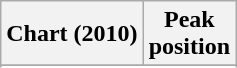<table class="wikitable plainrowheaders">
<tr>
<th>Chart (2010)</th>
<th>Peak<br>position</th>
</tr>
<tr>
</tr>
<tr>
</tr>
<tr>
</tr>
</table>
